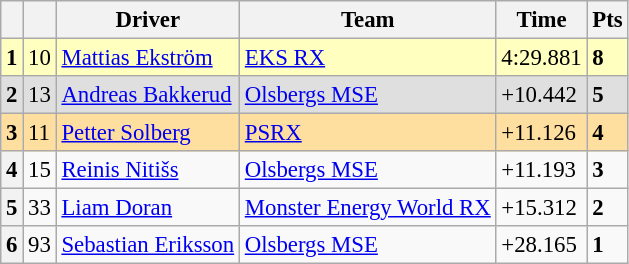<table class=wikitable style="font-size:95%">
<tr>
<th></th>
<th></th>
<th>Driver</th>
<th>Team</th>
<th>Time</th>
<th>Pts</th>
</tr>
<tr>
<th style="background:#ffffbf;">1</th>
<td style="background:#ffffbf;">10</td>
<td style="background:#ffffbf;"> <a href='#'>Mattias Ekström</a></td>
<td style="background:#ffffbf;"><a href='#'>EKS RX</a></td>
<td style="background:#ffffbf;">4:29.881</td>
<td style="background:#ffffbf;"><strong>8</strong></td>
</tr>
<tr>
<th style="background:#dfdfdf;">2</th>
<td style="background:#dfdfdf;">13</td>
<td style="background:#dfdfdf;"> <a href='#'>Andreas Bakkerud</a></td>
<td style="background:#dfdfdf;"><a href='#'>Olsbergs MSE</a></td>
<td style="background:#dfdfdf;">+10.442</td>
<td style="background:#dfdfdf;"><strong>5</strong></td>
</tr>
<tr>
<th style="background:#ffdf9f;">3</th>
<td style="background:#ffdf9f;">11</td>
<td style="background:#ffdf9f;"> <a href='#'>Petter Solberg</a></td>
<td style="background:#ffdf9f;"><a href='#'>PSRX</a></td>
<td style="background:#ffdf9f;">+11.126</td>
<td style="background:#ffdf9f;"><strong>4</strong></td>
</tr>
<tr>
<th>4</th>
<td>15</td>
<td> <a href='#'>Reinis Nitišs</a></td>
<td><a href='#'>Olsbergs MSE</a></td>
<td>+11.193</td>
<td><strong>3</strong></td>
</tr>
<tr>
<th>5</th>
<td>33</td>
<td> <a href='#'>Liam Doran</a></td>
<td><a href='#'>Monster Energy World RX</a></td>
<td>+15.312</td>
<td><strong>2</strong></td>
</tr>
<tr>
<th>6</th>
<td>93</td>
<td> <a href='#'>Sebastian Eriksson</a></td>
<td><a href='#'>Olsbergs MSE</a></td>
<td>+28.165</td>
<td><strong>1</strong></td>
</tr>
</table>
